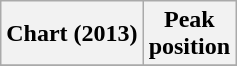<table class="wikitable plainrowheaders" style="text-align:center">
<tr>
<th scope="col">Chart (2013)</th>
<th scope="col">Peak<br>position</th>
</tr>
<tr>
</tr>
</table>
